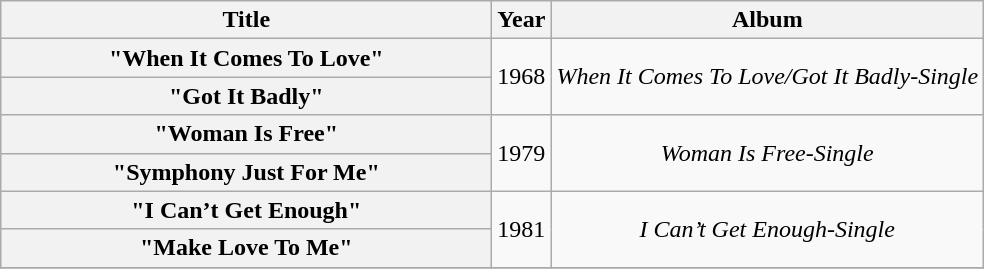<table class="wikitable plainrowheaders" style="text-align:center;" border="1">
<tr>
<th scope="col" style="width:20em;">Title</th>
<th scope="col">Year</th>
<th scope="col">Album</th>
</tr>
<tr>
<th>"When It Comes To Love"</th>
<td rowspan=2>1968</td>
<td rowspan="2" align="center"><em>When It Comes To Love/Got It Badly-Single</em></td>
</tr>
<tr>
<th>"Got It Badly"</th>
</tr>
<tr>
<th>"Woman Is Free"</th>
<td rowspan="2">1979</td>
<td rowspan="2"><em>Woman Is Free-Single</em></td>
</tr>
<tr>
<th>"Symphony Just For Me"</th>
</tr>
<tr>
<th>"I Can’t Get Enough"</th>
<td rowspan="2">1981</td>
<td rowspan="2"><em>I Can’t Get Enough-Single</em></td>
</tr>
<tr>
<th>"Make Love To Me"</th>
</tr>
<tr>
</tr>
</table>
